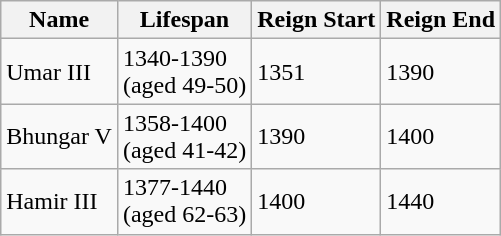<table class="wikitable">
<tr>
<th>Name</th>
<th>Lifespan</th>
<th>Reign Start</th>
<th>Reign End</th>
</tr>
<tr>
<td>Umar III</td>
<td>1340-1390<br>(aged 49-50)</td>
<td>1351</td>
<td>1390</td>
</tr>
<tr>
<td>Bhungar V</td>
<td>1358-1400<br>(aged 41-42)</td>
<td>1390</td>
<td>1400</td>
</tr>
<tr>
<td>Hamir III</td>
<td>1377-1440<br>(aged 62-63)</td>
<td>1400</td>
<td>1440</td>
</tr>
</table>
